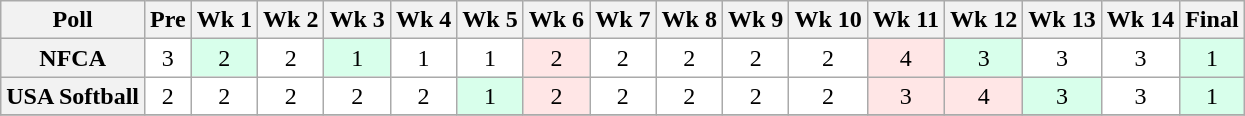<table class="wikitable" style="white-space:nowrap;">
<tr>
<th>Poll</th>
<th>Pre</th>
<th>Wk 1</th>
<th>Wk 2</th>
<th>Wk 3</th>
<th>Wk 4</th>
<th>Wk 5</th>
<th>Wk 6</th>
<th>Wk 7</th>
<th>Wk 8</th>
<th>Wk 9</th>
<th>Wk 10</th>
<th>Wk 11</th>
<th>Wk 12</th>
<th>Wk 13</th>
<th>Wk 14</th>
<th>Final</th>
</tr>
<tr style="text-align:center;">
<th>NFCA</th>
<td style="background:#FFF;">3</td>
<td style="background:#D8FFEB;">2</td>
<td style="background:#FFF;">2</td>
<td style="background:#D8FFEB;">1</td>
<td style="background:#FFF;">1</td>
<td style="background:#FFF;">1</td>
<td style="background:#FFE6E6;">2</td>
<td style="background:#FFF;">2</td>
<td style="background:#FFF;">2</td>
<td style="background:#FFF;">2</td>
<td style="background:#FFF;">2</td>
<td style="background:#FFE6E6;">4</td>
<td style="background:#D8FFEB;">3</td>
<td style="background:#FFF;">3</td>
<td style="background:#FFF;">3</td>
<td style="background:#D8FFEB;">1</td>
</tr>
<tr style="text-align:center;">
<th>USA Softball</th>
<td style="background:#FFF;">2</td>
<td style="background:#FFF;">2</td>
<td style="background:#FFF;">2</td>
<td style="background:#FFF;">2</td>
<td style="background:#FFF;">2</td>
<td style="background:#D8FFEB;">1</td>
<td style="background:#FFE6E6;">2</td>
<td style="background:#FFF;">2</td>
<td style="background:#FFF;">2</td>
<td style="background:#FFF;">2</td>
<td style="background:#FFF;">2</td>
<td style="background:#FFE6E6;">3</td>
<td style="background:#FFE6E6;">4</td>
<td style="background:#D8FFEB;">3</td>
<td style="background:#FFF;">3</td>
<td style="background:#D8FFEB;">1</td>
</tr>
<tr style="background:#f9f9f9;">
</tr>
</table>
